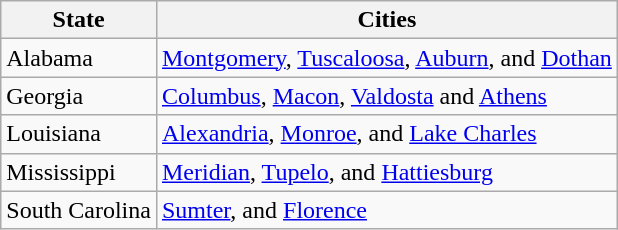<table class="wikitable">
<tr>
<th>State</th>
<th>Cities</th>
</tr>
<tr>
<td>Alabama</td>
<td><a href='#'>Montgomery</a>, <a href='#'>Tuscaloosa</a>, <a href='#'>Auburn</a>, and <a href='#'>Dothan</a></td>
</tr>
<tr>
<td>Georgia</td>
<td><a href='#'>Columbus</a>, <a href='#'>Macon</a>, <a href='#'>Valdosta</a> and <a href='#'>Athens</a></td>
</tr>
<tr>
<td>Louisiana</td>
<td><a href='#'>Alexandria</a>, <a href='#'>Monroe</a>, and <a href='#'>Lake Charles</a></td>
</tr>
<tr>
<td>Mississippi</td>
<td><a href='#'>Meridian</a>, <a href='#'>Tupelo</a>, and <a href='#'>Hattiesburg</a></td>
</tr>
<tr>
<td>South Carolina</td>
<td><a href='#'>Sumter</a>, and <a href='#'>Florence</a></td>
</tr>
</table>
